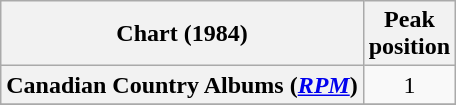<table class="wikitable sortable plainrowheaders" style="text-align:center">
<tr>
<th scope="col">Chart (1984)</th>
<th scope="col">Peak<br>position</th>
</tr>
<tr>
<th scope="row">Canadian Country Albums (<em><a href='#'>RPM</a></em>)</th>
<td>1</td>
</tr>
<tr>
</tr>
</table>
